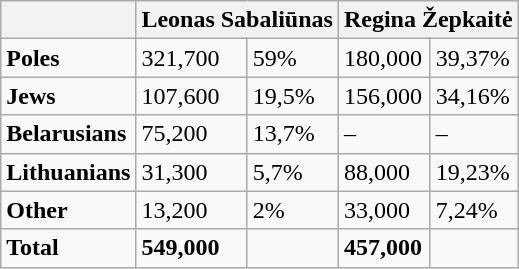<table class="wikitable" clasp="wikitable">
<tr>
<th></th>
<th colspan="2">Leonas Sabaliūnas</th>
<th colspan="2">Regina Žepkaitė</th>
</tr>
<tr>
<td><strong>Poles</strong></td>
<td>321,700</td>
<td>59%</td>
<td>180,000</td>
<td>39,37%</td>
</tr>
<tr>
<td><strong>Jews</strong></td>
<td>107,600</td>
<td>19,5%</td>
<td>156,000</td>
<td>34,16%</td>
</tr>
<tr>
<td><strong>Belarusians</strong></td>
<td>75,200</td>
<td>13,7%</td>
<td>–</td>
<td>–</td>
</tr>
<tr>
<td><strong>Lithuanians</strong></td>
<td>31,300</td>
<td>5,7%</td>
<td>88,000</td>
<td>19,23%</td>
</tr>
<tr>
<td><strong>Other</strong></td>
<td>13,200</td>
<td>2%</td>
<td>33,000</td>
<td>7,24%</td>
</tr>
<tr>
<td><strong>Total</strong></td>
<td><strong>549,000</strong></td>
<td></td>
<td><strong>457,000</strong></td>
<td></td>
</tr>
</table>
